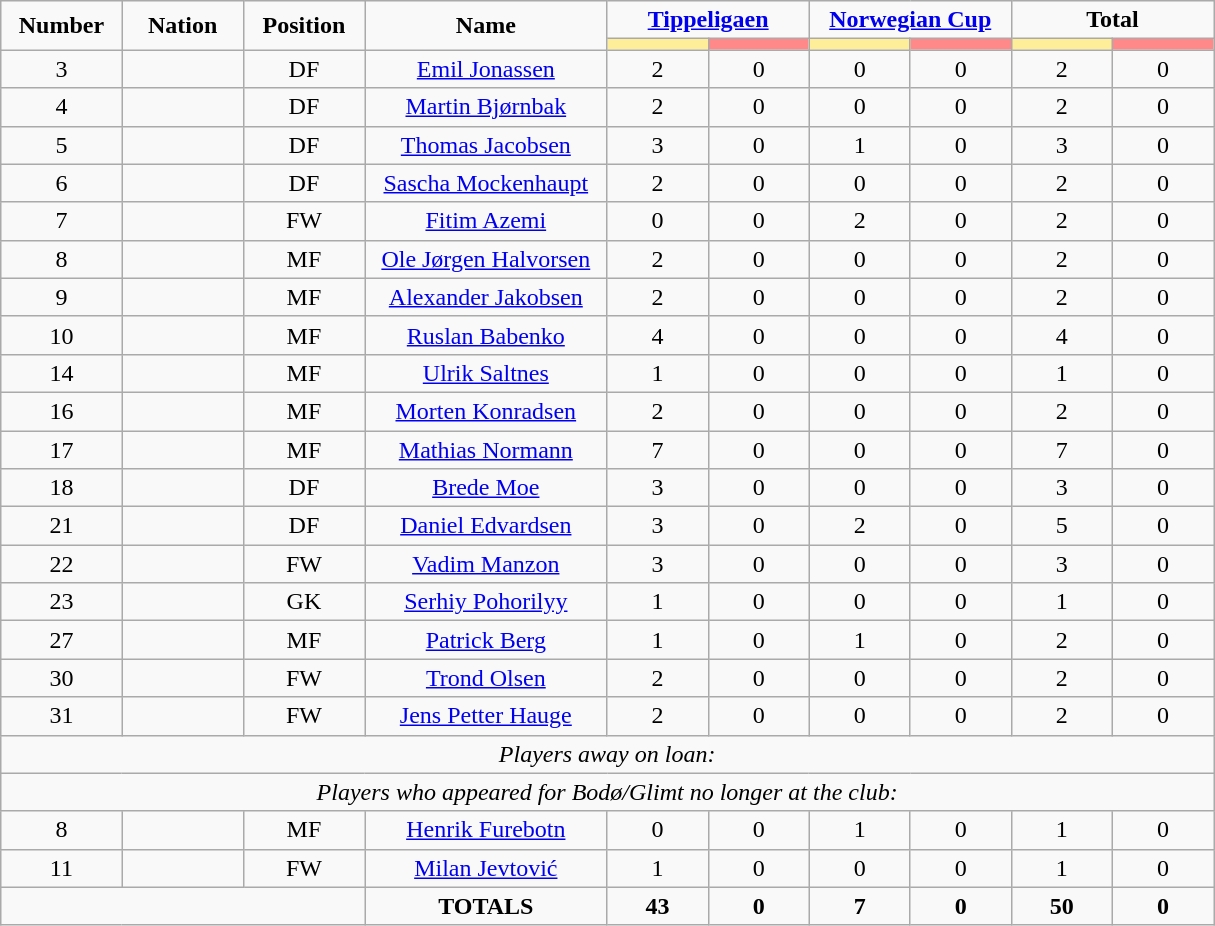<table class="wikitable" style="font-size: 100%; text-align: center;">
<tr>
<td rowspan="2" width="10%" align="center"><strong>Number</strong></td>
<td rowspan="2" width="10%" align="center"><strong>Nation</strong></td>
<td rowspan="2" width="10%" align="center"><strong>Position</strong></td>
<td rowspan="2" width="20%" align="center"><strong>Name</strong></td>
<td colspan="2" align="center"><strong><a href='#'>Tippeligaen</a></strong></td>
<td colspan="2" align="center"><strong><a href='#'>Norwegian Cup</a></strong></td>
<td colspan="2" align="center"><strong>Total</strong></td>
</tr>
<tr>
<th width=60 style="background: #FFEE99"></th>
<th width=60 style="background: #FF8888"></th>
<th width=60 style="background: #FFEE99"></th>
<th width=60 style="background: #FF8888"></th>
<th width=60 style="background: #FFEE99"></th>
<th width=60 style="background: #FF8888"></th>
</tr>
<tr>
<td>3</td>
<td></td>
<td>DF</td>
<td><a href='#'>Emil Jonassen</a></td>
<td>2</td>
<td>0</td>
<td>0</td>
<td>0</td>
<td>2</td>
<td>0</td>
</tr>
<tr>
<td>4</td>
<td></td>
<td>DF</td>
<td><a href='#'>Martin Bjørnbak</a></td>
<td>2</td>
<td>0</td>
<td>0</td>
<td>0</td>
<td>2</td>
<td>0</td>
</tr>
<tr>
<td>5</td>
<td></td>
<td>DF</td>
<td><a href='#'>Thomas Jacobsen</a></td>
<td>3</td>
<td>0</td>
<td>1</td>
<td>0</td>
<td>3</td>
<td>0</td>
</tr>
<tr>
<td>6</td>
<td></td>
<td>DF</td>
<td><a href='#'>Sascha Mockenhaupt</a></td>
<td>2</td>
<td>0</td>
<td>0</td>
<td>0</td>
<td>2</td>
<td>0</td>
</tr>
<tr>
<td>7</td>
<td></td>
<td>FW</td>
<td><a href='#'>Fitim Azemi</a></td>
<td>0</td>
<td>0</td>
<td>2</td>
<td>0</td>
<td>2</td>
<td>0</td>
</tr>
<tr>
<td>8</td>
<td></td>
<td>MF</td>
<td><a href='#'>Ole Jørgen Halvorsen</a></td>
<td>2</td>
<td>0</td>
<td>0</td>
<td>0</td>
<td>2</td>
<td>0</td>
</tr>
<tr>
<td>9</td>
<td></td>
<td>MF</td>
<td><a href='#'>Alexander Jakobsen</a></td>
<td>2</td>
<td>0</td>
<td>0</td>
<td>0</td>
<td>2</td>
<td>0</td>
</tr>
<tr>
<td>10</td>
<td></td>
<td>MF</td>
<td><a href='#'>Ruslan Babenko</a></td>
<td>4</td>
<td>0</td>
<td>0</td>
<td>0</td>
<td>4</td>
<td>0</td>
</tr>
<tr>
<td>14</td>
<td></td>
<td>MF</td>
<td><a href='#'>Ulrik Saltnes</a></td>
<td>1</td>
<td>0</td>
<td>0</td>
<td>0</td>
<td>1</td>
<td>0</td>
</tr>
<tr>
<td>16</td>
<td></td>
<td>MF</td>
<td><a href='#'>Morten Konradsen</a></td>
<td>2</td>
<td>0</td>
<td>0</td>
<td>0</td>
<td>2</td>
<td>0</td>
</tr>
<tr>
<td>17</td>
<td></td>
<td>MF</td>
<td><a href='#'>Mathias Normann</a></td>
<td>7</td>
<td>0</td>
<td>0</td>
<td>0</td>
<td>7</td>
<td>0</td>
</tr>
<tr>
<td>18</td>
<td></td>
<td>DF</td>
<td><a href='#'>Brede Moe</a></td>
<td>3</td>
<td>0</td>
<td>0</td>
<td>0</td>
<td>3</td>
<td>0</td>
</tr>
<tr>
<td>21</td>
<td></td>
<td>DF</td>
<td><a href='#'>Daniel Edvardsen</a></td>
<td>3</td>
<td>0</td>
<td>2</td>
<td>0</td>
<td>5</td>
<td>0</td>
</tr>
<tr>
<td>22</td>
<td></td>
<td>FW</td>
<td><a href='#'>Vadim Manzon</a></td>
<td>3</td>
<td>0</td>
<td>0</td>
<td>0</td>
<td>3</td>
<td>0</td>
</tr>
<tr>
<td>23</td>
<td></td>
<td>GK</td>
<td><a href='#'>Serhiy Pohorilyy</a></td>
<td>1</td>
<td>0</td>
<td>0</td>
<td>0</td>
<td>1</td>
<td>0</td>
</tr>
<tr>
<td>27</td>
<td></td>
<td>MF</td>
<td><a href='#'>Patrick Berg</a></td>
<td>1</td>
<td>0</td>
<td>1</td>
<td>0</td>
<td>2</td>
<td>0</td>
</tr>
<tr>
<td>30</td>
<td></td>
<td>FW</td>
<td><a href='#'>Trond Olsen</a></td>
<td>2</td>
<td>0</td>
<td>0</td>
<td>0</td>
<td>2</td>
<td>0</td>
</tr>
<tr>
<td>31</td>
<td></td>
<td>FW</td>
<td><a href='#'>Jens Petter Hauge</a></td>
<td>2</td>
<td>0</td>
<td>0</td>
<td>0</td>
<td>2</td>
<td>0</td>
</tr>
<tr>
<td colspan="14"><em>Players away on loan:</em></td>
</tr>
<tr>
<td colspan="14"><em>Players who appeared for Bodø/Glimt no longer at the club:</em></td>
</tr>
<tr>
<td>8</td>
<td></td>
<td>MF</td>
<td><a href='#'>Henrik Furebotn</a></td>
<td>0</td>
<td>0</td>
<td>1</td>
<td>0</td>
<td>1</td>
<td>0</td>
</tr>
<tr>
<td>11</td>
<td></td>
<td>FW</td>
<td><a href='#'>Milan Jevtović</a></td>
<td>1</td>
<td>0</td>
<td>0</td>
<td>0</td>
<td>1</td>
<td>0</td>
</tr>
<tr>
<td colspan="3"></td>
<td><strong>TOTALS</strong></td>
<td><strong>43</strong></td>
<td><strong>0</strong></td>
<td><strong>7</strong></td>
<td><strong>0</strong></td>
<td><strong>50</strong></td>
<td><strong>0</strong></td>
</tr>
</table>
